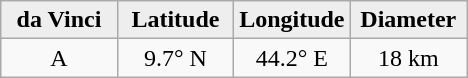<table class="wikitable">
<tr>
<th width="25%" style="background:#eeeeee;">da Vinci</th>
<th width="25%" style="background:#eeeeee;">Latitude</th>
<th width="25%" style="background:#eeeeee;">Longitude</th>
<th width="25%" style="background:#eeeeee;">Diameter</th>
</tr>
<tr>
<td align="center">A</td>
<td align="center">9.7° N</td>
<td align="center">44.2° E</td>
<td align="center">18 km</td>
</tr>
</table>
